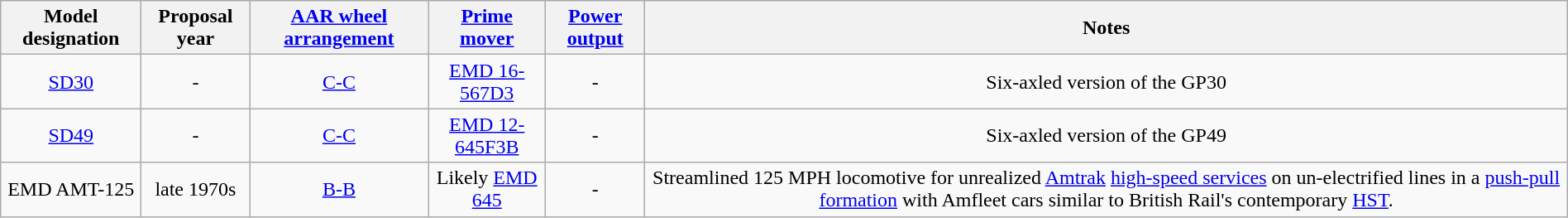<table class="wikitable sortable" style="width: 100%">
<tr>
<th>Model designation</th>
<th>Proposal year</th>
<th><a href='#'>AAR wheel arrangement</a></th>
<th><a href='#'>Prime mover</a></th>
<th><a href='#'>Power output</a></th>
<th>Notes</th>
</tr>
<tr align="center">
<td><a href='#'>SD30</a></td>
<td>-</td>
<td><a href='#'>C-C</a></td>
<td><a href='#'>EMD 16-567D3</a></td>
<td>-</td>
<td>Six-axled version of the GP30</td>
</tr>
<tr align="center">
<td><a href='#'>SD49</a></td>
<td>-</td>
<td><a href='#'>C-C</a></td>
<td><a href='#'>EMD 12-645F3B</a></td>
<td>-</td>
<td>Six-axled version of the GP49</td>
</tr>
<tr align="center">
<td>EMD AMT-125</td>
<td>late 1970s</td>
<td><a href='#'>B-B</a></td>
<td>Likely <a href='#'>EMD 645</a></td>
<td>-</td>
<td>Streamlined 125 MPH locomotive for unrealized <a href='#'>Amtrak</a> <a href='#'>high-speed services</a> on un-electrified lines in a <a href='#'>push-pull formation</a> with Amfleet cars similar to British Rail's contemporary <a href='#'>HST</a>.</td>
</tr>
</table>
